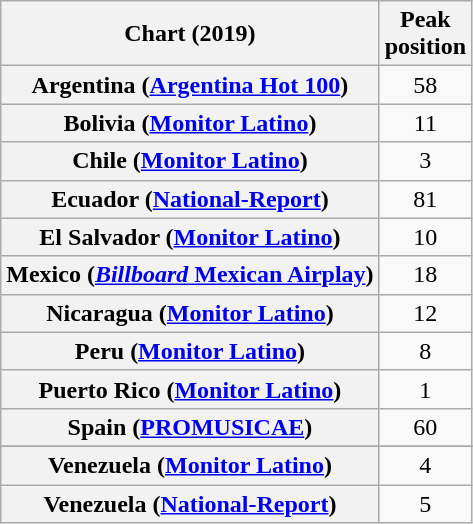<table class="wikitable sortable plainrowheaders" style="text-align:center">
<tr>
<th scope="col">Chart (2019)</th>
<th scope="col">Peak<br>position</th>
</tr>
<tr>
<th scope="row">Argentina (<a href='#'>Argentina Hot 100</a>)</th>
<td>58</td>
</tr>
<tr>
<th scope="row">Bolivia (<a href='#'>Monitor Latino</a>)</th>
<td>11</td>
</tr>
<tr>
<th scope="row">Chile (<a href='#'>Monitor Latino</a>)</th>
<td>3</td>
</tr>
<tr>
<th scope="row">Ecuador (<a href='#'>National-Report</a>)</th>
<td>81</td>
</tr>
<tr>
<th scope="row">El Salvador (<a href='#'>Monitor Latino</a>)</th>
<td>10</td>
</tr>
<tr>
<th scope="row">Mexico (<a href='#'><em>Billboard</em> Mexican Airplay</a>)</th>
<td>18</td>
</tr>
<tr>
<th scope="row">Nicaragua (<a href='#'>Monitor Latino</a>)</th>
<td>12</td>
</tr>
<tr>
<th scope="row">Peru (<a href='#'>Monitor Latino</a>)</th>
<td>8</td>
</tr>
<tr>
<th scope="row">Puerto Rico (<a href='#'>Monitor Latino</a>)</th>
<td>1</td>
</tr>
<tr>
<th scope="row">Spain (<a href='#'>PROMUSICAE</a>)</th>
<td>60</td>
</tr>
<tr>
</tr>
<tr>
</tr>
<tr>
</tr>
<tr>
</tr>
<tr>
<th scope="row">Venezuela (<a href='#'>Monitor Latino</a>)</th>
<td>4</td>
</tr>
<tr>
<th scope="row">Venezuela (<a href='#'>National-Report</a>)</th>
<td>5</td>
</tr>
</table>
